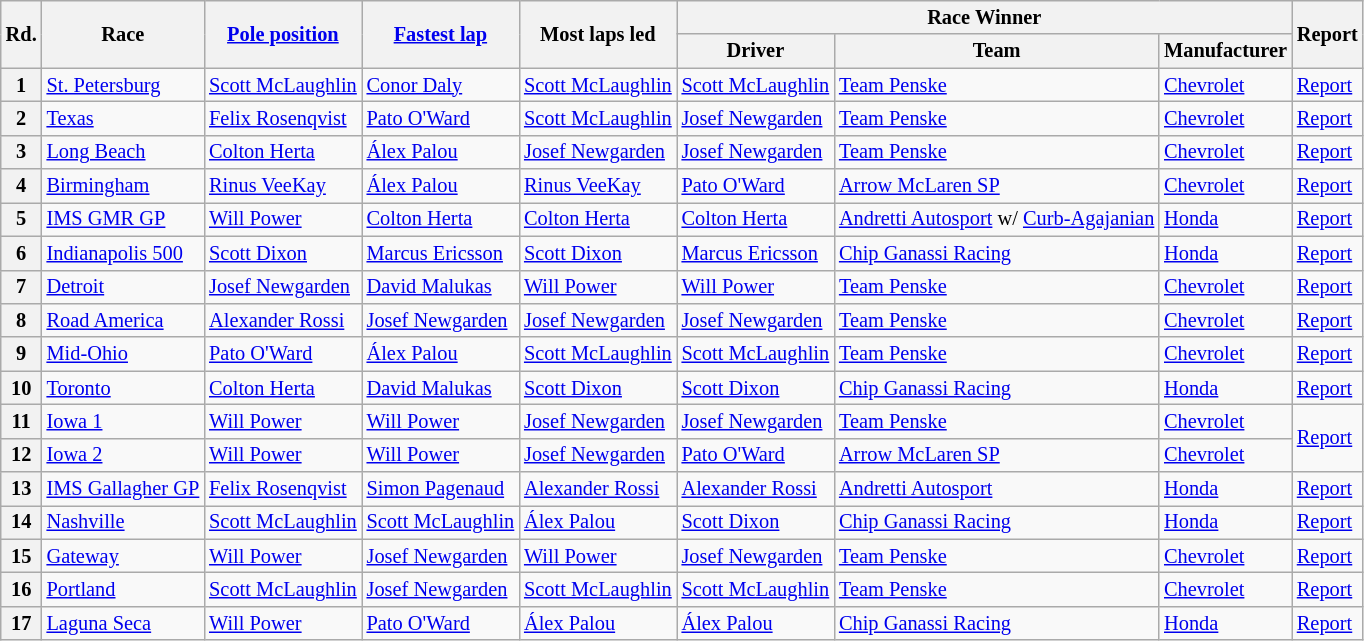<table class="wikitable" style="font-size: 85%; white-space: nowrap;">
<tr>
<th rowspan=2>Rd.</th>
<th rowspan=2>Race</th>
<th rowspan=2><a href='#'>Pole position</a></th>
<th rowspan=2><a href='#'>Fastest lap</a></th>
<th rowspan=2>Most laps led</th>
<th colspan=3>Race Winner</th>
<th rowspan=2>Report</th>
</tr>
<tr>
<th>Driver</th>
<th>Team</th>
<th>Manufacturer</th>
</tr>
<tr>
<th>1</th>
<td><a href='#'>St. Petersburg</a></td>
<td> <a href='#'>Scott McLaughlin</a></td>
<td> <a href='#'>Conor Daly</a></td>
<td> <a href='#'>Scott McLaughlin</a></td>
<td> <a href='#'>Scott McLaughlin</a></td>
<td><a href='#'>Team Penske</a></td>
<td><a href='#'>Chevrolet</a></td>
<td><a href='#'>Report</a></td>
</tr>
<tr>
<th>2</th>
<td><a href='#'>Texas</a></td>
<td> <a href='#'>Felix Rosenqvist</a></td>
<td> <a href='#'>Pato O'Ward</a></td>
<td> <a href='#'>Scott McLaughlin</a></td>
<td> <a href='#'>Josef Newgarden</a></td>
<td><a href='#'>Team Penske</a></td>
<td><a href='#'>Chevrolet</a></td>
<td><a href='#'>Report</a></td>
</tr>
<tr>
<th>3</th>
<td><a href='#'>Long Beach</a></td>
<td> <a href='#'>Colton Herta</a></td>
<td> <a href='#'>Álex Palou</a></td>
<td> <a href='#'>Josef Newgarden</a></td>
<td> <a href='#'>Josef Newgarden</a></td>
<td><a href='#'>Team Penske</a></td>
<td><a href='#'>Chevrolet</a></td>
<td><a href='#'>Report</a></td>
</tr>
<tr>
<th>4</th>
<td><a href='#'>Birmingham</a></td>
<td> <a href='#'>Rinus VeeKay</a></td>
<td> <a href='#'>Álex Palou</a></td>
<td> <a href='#'>Rinus VeeKay</a></td>
<td> <a href='#'>Pato O'Ward</a></td>
<td><a href='#'>Arrow McLaren SP</a></td>
<td><a href='#'>Chevrolet</a></td>
<td><a href='#'>Report</a></td>
</tr>
<tr>
<th>5</th>
<td><a href='#'>IMS GMR GP</a></td>
<td> <a href='#'>Will Power</a></td>
<td> <a href='#'>Colton Herta</a></td>
<td> <a href='#'>Colton Herta</a></td>
<td> <a href='#'>Colton Herta</a></td>
<td><a href='#'>Andretti Autosport</a> w/ <a href='#'>Curb-Agajanian</a></td>
<td><a href='#'>Honda</a></td>
<td><a href='#'>Report</a></td>
</tr>
<tr>
<th>6</th>
<td><a href='#'>Indianapolis 500</a></td>
<td> <a href='#'>Scott Dixon</a></td>
<td> <a href='#'>Marcus Ericsson</a></td>
<td> <a href='#'>Scott Dixon</a></td>
<td> <a href='#'>Marcus Ericsson</a></td>
<td><a href='#'>Chip Ganassi Racing</a></td>
<td><a href='#'>Honda</a></td>
<td><a href='#'>Report</a></td>
</tr>
<tr>
<th>7</th>
<td><a href='#'>Detroit</a></td>
<td> <a href='#'>Josef Newgarden</a></td>
<td> <a href='#'>David Malukas</a></td>
<td> <a href='#'>Will Power</a></td>
<td> <a href='#'>Will Power</a></td>
<td><a href='#'>Team Penske</a></td>
<td><a href='#'>Chevrolet</a></td>
<td><a href='#'>Report</a></td>
</tr>
<tr>
<th>8</th>
<td><a href='#'>Road America</a></td>
<td> <a href='#'>Alexander Rossi</a></td>
<td> <a href='#'>Josef Newgarden</a></td>
<td> <a href='#'>Josef Newgarden</a></td>
<td> <a href='#'>Josef Newgarden</a></td>
<td><a href='#'>Team Penske</a></td>
<td><a href='#'>Chevrolet</a></td>
<td><a href='#'>Report</a></td>
</tr>
<tr>
<th>9</th>
<td><a href='#'>Mid-Ohio</a></td>
<td> <a href='#'>Pato O'Ward</a></td>
<td> <a href='#'>Álex Palou</a></td>
<td> <a href='#'>Scott McLaughlin</a></td>
<td> <a href='#'>Scott McLaughlin</a></td>
<td><a href='#'>Team Penske</a></td>
<td><a href='#'>Chevrolet</a></td>
<td><a href='#'>Report</a></td>
</tr>
<tr>
<th>10</th>
<td><a href='#'>Toronto</a></td>
<td> <a href='#'>Colton Herta</a></td>
<td> <a href='#'>David Malukas</a></td>
<td> <a href='#'>Scott Dixon</a></td>
<td> <a href='#'>Scott Dixon</a></td>
<td><a href='#'>Chip Ganassi Racing</a></td>
<td><a href='#'>Honda</a></td>
<td><a href='#'>Report</a></td>
</tr>
<tr>
<th>11</th>
<td><a href='#'>Iowa 1</a></td>
<td> <a href='#'>Will Power</a></td>
<td> <a href='#'>Will Power</a></td>
<td> <a href='#'>Josef Newgarden</a></td>
<td> <a href='#'>Josef Newgarden</a></td>
<td><a href='#'>Team Penske</a></td>
<td><a href='#'>Chevrolet</a></td>
<td rowspan=2><a href='#'>Report</a></td>
</tr>
<tr>
<th>12</th>
<td><a href='#'>Iowa 2</a></td>
<td> <a href='#'>Will Power</a></td>
<td> <a href='#'>Will Power</a></td>
<td> <a href='#'>Josef Newgarden</a></td>
<td> <a href='#'>Pato O'Ward</a></td>
<td><a href='#'>Arrow McLaren SP</a></td>
<td><a href='#'>Chevrolet</a></td>
</tr>
<tr>
<th>13</th>
<td><a href='#'>IMS Gallagher GP</a></td>
<td> <a href='#'>Felix Rosenqvist</a></td>
<td> <a href='#'>Simon Pagenaud</a></td>
<td> <a href='#'>Alexander Rossi</a></td>
<td> <a href='#'>Alexander Rossi</a></td>
<td><a href='#'>Andretti Autosport</a></td>
<td><a href='#'>Honda</a></td>
<td><a href='#'>Report</a></td>
</tr>
<tr>
<th>14</th>
<td><a href='#'>Nashville</a></td>
<td> <a href='#'>Scott McLaughlin</a></td>
<td> <a href='#'>Scott McLaughlin</a></td>
<td> <a href='#'>Álex Palou</a></td>
<td> <a href='#'>Scott Dixon</a></td>
<td><a href='#'>Chip Ganassi Racing</a></td>
<td><a href='#'>Honda</a></td>
<td><a href='#'>Report</a></td>
</tr>
<tr>
<th>15</th>
<td><a href='#'>Gateway</a></td>
<td> <a href='#'>Will Power</a></td>
<td> <a href='#'>Josef Newgarden</a></td>
<td> <a href='#'>Will Power</a></td>
<td> <a href='#'>Josef Newgarden</a></td>
<td><a href='#'>Team Penske</a></td>
<td><a href='#'>Chevrolet</a></td>
<td><a href='#'>Report</a></td>
</tr>
<tr>
<th>16</th>
<td><a href='#'>Portland</a></td>
<td> <a href='#'>Scott McLaughlin</a></td>
<td> <a href='#'>Josef Newgarden</a></td>
<td> <a href='#'>Scott McLaughlin</a></td>
<td> <a href='#'>Scott McLaughlin</a></td>
<td><a href='#'>Team Penske</a></td>
<td><a href='#'>Chevrolet</a></td>
<td><a href='#'>Report</a></td>
</tr>
<tr>
<th>17</th>
<td><a href='#'>Laguna Seca</a></td>
<td> <a href='#'>Will Power</a></td>
<td> <a href='#'>Pato O'Ward</a></td>
<td> <a href='#'>Álex Palou</a></td>
<td> <a href='#'>Álex Palou</a></td>
<td><a href='#'>Chip Ganassi Racing</a></td>
<td><a href='#'>Honda</a></td>
<td><a href='#'>Report</a></td>
</tr>
</table>
